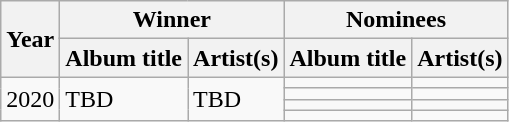<table class="wikitable sortable">
<tr>
<th rowspan="2">Year</th>
<th colspan="2">Winner</th>
<th colspan="2">Nominees</th>
</tr>
<tr>
<th>Album title</th>
<th>Artist(s)</th>
<th>Album title</th>
<th>Artist(s)</th>
</tr>
<tr>
<td rowspan="4" align="center">2020</td>
<td rowspan="4">TBD</td>
<td rowspan="4">TBD</td>
<td></td>
<td></td>
</tr>
<tr>
<td></td>
<td></td>
</tr>
<tr>
<td></td>
<td></td>
</tr>
<tr>
<td></td>
<td></td>
</tr>
</table>
